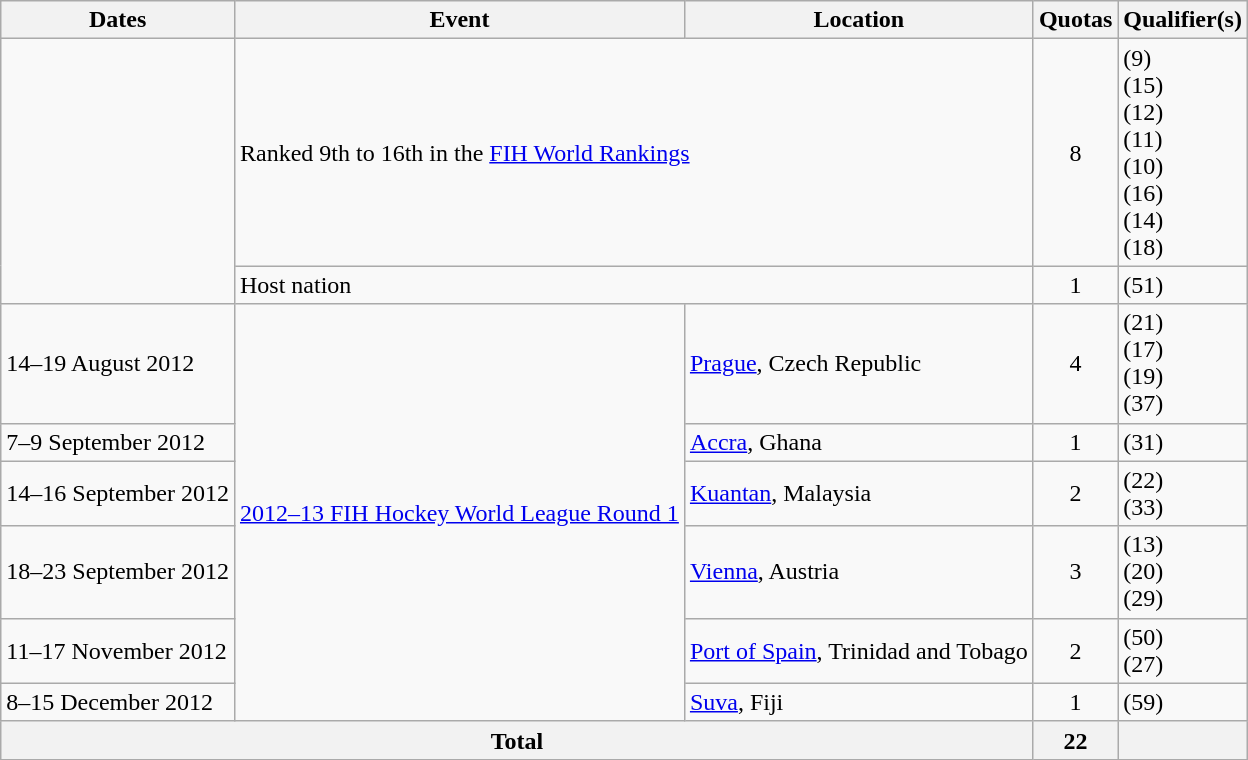<table class=wikitable>
<tr>
<th>Dates</th>
<th>Event</th>
<th>Location</th>
<th>Quotas</th>
<th>Qualifier(s)</th>
</tr>
<tr>
<td rowspan=2></td>
<td colspan=2>Ranked 9th to 16th in the <a href='#'>FIH World Rankings</a></td>
<td align=center>8</td>
<td> (9)<br> (15)<br> (12)<br> (11)<br> (10)<br> (16)<br> (14)<br> (18)</td>
</tr>
<tr>
<td colspan=2>Host nation</td>
<td align=center>1</td>
<td> (51)</td>
</tr>
<tr>
<td>14–19 August 2012</td>
<td rowspan=6><a href='#'>2012–13 FIH Hockey World League Round 1</a></td>
<td><a href='#'>Prague</a>, Czech Republic</td>
<td align=center>4</td>
<td> (21)<br> (17)<br> (19)<br> (37)</td>
</tr>
<tr>
<td>7–9 September 2012</td>
<td><a href='#'>Accra</a>, Ghana</td>
<td align=center>1</td>
<td> (31)</td>
</tr>
<tr>
<td>14–16 September 2012</td>
<td><a href='#'>Kuantan</a>, Malaysia</td>
<td align=center>2</td>
<td> (22)<br> (33)</td>
</tr>
<tr>
<td>18–23 September 2012</td>
<td><a href='#'>Vienna</a>, Austria</td>
<td align=center>3</td>
<td> (13)<br> (20)<br> (29)</td>
</tr>
<tr>
<td>11–17 November 2012</td>
<td><a href='#'>Port of Spain</a>, Trinidad and Tobago</td>
<td align=center>2</td>
<td> (50)<br> (27)</td>
</tr>
<tr>
<td>8–15 December 2012</td>
<td><a href='#'>Suva</a>, Fiji</td>
<td align=center>1</td>
<td> (59)</td>
</tr>
<tr>
<th colspan="3">Total</th>
<th>22</th>
<th></th>
</tr>
</table>
